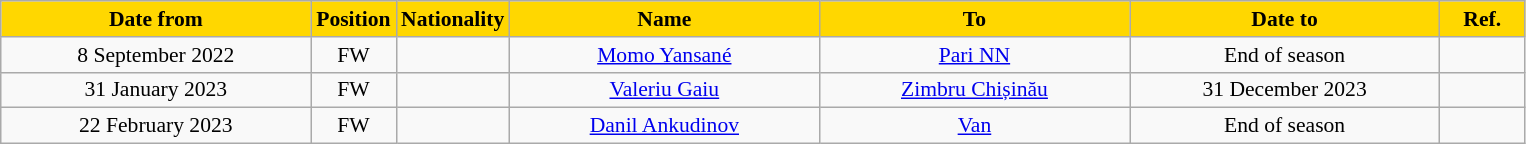<table class="wikitable" style="text-align:center; font-size:90%; ">
<tr>
<th style="background:gold; color:black; width:200px;">Date from</th>
<th style="background:gold; color:black; width:50px;">Position</th>
<th style="background:gold; color:black; width:50px;">Nationality</th>
<th style="background:gold; color:black; width:200px;">Name</th>
<th style="background:gold; color:black; width:200px;">To</th>
<th style="background:gold; color:black; width:200px;">Date to</th>
<th style="background:gold; color:black; width:50px;">Ref.</th>
</tr>
<tr>
<td>8 September 2022</td>
<td>FW</td>
<td></td>
<td><a href='#'>Momo Yansané</a></td>
<td><a href='#'>Pari NN</a></td>
<td>End of season</td>
<td></td>
</tr>
<tr>
<td>31 January 2023</td>
<td>FW</td>
<td></td>
<td><a href='#'>Valeriu Gaiu</a></td>
<td><a href='#'>Zimbru Chișinău</a></td>
<td>31 December 2023</td>
<td></td>
</tr>
<tr>
<td>22 February 2023</td>
<td>FW</td>
<td></td>
<td><a href='#'>Danil Ankudinov</a></td>
<td><a href='#'>Van</a></td>
<td>End of season</td>
<td></td>
</tr>
</table>
